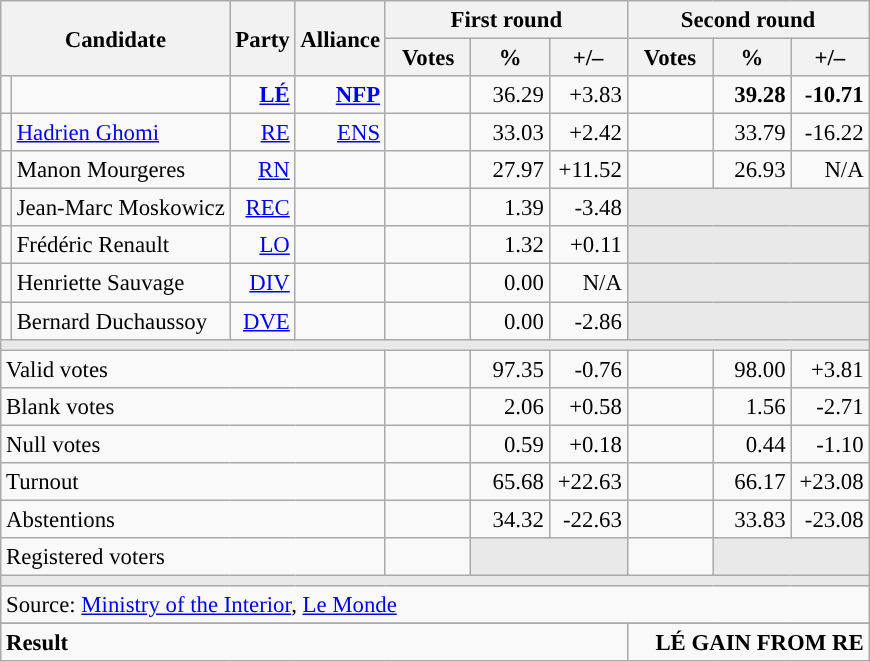<table class="wikitable" style="text-align:right;font-size:95%;">
<tr>
<th rowspan="2" colspan="2">Candidate</th>
<th rowspan="2">Party</th>
<th rowspan="2">Alliance</th>
<th colspan="3">First round</th>
<th colspan="3">Second round</th>
</tr>
<tr>
<th style="width:50px;">Votes</th>
<th style="width:45px;">%</th>
<th style="width:45px;">+/–</th>
<th style="width:50px;">Votes</th>
<th style="width:45px;">%</th>
<th style="width:45px;">+/–</th>
</tr>
<tr>
<td style="color:inherit;background:"></td>
<td style="text-align:left;"><strong></strong></td>
<td><a href='#'><strong>LÉ</strong></a></td>
<td><a href='#'><strong>NFP</strong></a></td>
<td></td>
<td>36.29</td>
<td>+3.83</td>
<td><strong></strong></td>
<td><strong>39.28</strong></td>
<td><strong>-10.71</strong></td>
</tr>
<tr>
<td style="color:inherit;background:"></td>
<td style="text-align:left;"><a href='#'>Hadrien Ghomi</a></td>
<td><a href='#'>RE</a></td>
<td><a href='#'>ENS</a></td>
<td></td>
<td>33.03</td>
<td>+2.42</td>
<td></td>
<td>33.79</td>
<td>-16.22</td>
</tr>
<tr>
<td style="color:inherit;background:"></td>
<td style="text-align:left;">Manon Mourgeres</td>
<td><a href='#'>RN</a></td>
<td></td>
<td></td>
<td>27.97</td>
<td>+11.52</td>
<td></td>
<td>26.93</td>
<td>N/A</td>
</tr>
<tr>
<td style="color:inherit;background:"></td>
<td style="text-align:left;">Jean-Marc Moskowicz</td>
<td><a href='#'>REC</a></td>
<td></td>
<td></td>
<td>1.39</td>
<td>-3.48</td>
<td colspan="3" style="background:#E9E9E9;"></td>
</tr>
<tr>
<td style="color:inherit;background:"></td>
<td style="text-align:left;">Frédéric Renault</td>
<td><a href='#'>LO</a></td>
<td></td>
<td></td>
<td>1.32</td>
<td>+0.11</td>
<td colspan="3" style="background:#E9E9E9;"></td>
</tr>
<tr>
<td style="color:inherit;background:"></td>
<td style="text-align:left;">Henriette Sauvage</td>
<td><a href='#'>DIV</a></td>
<td></td>
<td></td>
<td>0.00</td>
<td>N/A</td>
<td colspan="3" style="background:#E9E9E9;"></td>
</tr>
<tr>
<td style="color:inherit;background:"></td>
<td style="text-align:left;">Bernard Duchaussoy</td>
<td><a href='#'>DVE</a></td>
<td></td>
<td></td>
<td>0.00</td>
<td>-2.86</td>
<td colspan="3" style="background:#E9E9E9;"></td>
</tr>
<tr>
<td colspan="10" style="background:#E9E9E9;"></td>
</tr>
<tr>
<td colspan="4" style="text-align:left;">Valid votes</td>
<td></td>
<td>97.35</td>
<td>-0.76</td>
<td></td>
<td>98.00</td>
<td>+3.81</td>
</tr>
<tr>
<td colspan="4" style="text-align:left;">Blank votes</td>
<td></td>
<td>2.06</td>
<td>+0.58</td>
<td></td>
<td>1.56</td>
<td>-2.71</td>
</tr>
<tr>
<td colspan="4" style="text-align:left;">Null votes</td>
<td></td>
<td>0.59</td>
<td>+0.18</td>
<td></td>
<td>0.44</td>
<td>-1.10</td>
</tr>
<tr>
<td colspan="4" style="text-align:left;">Turnout</td>
<td></td>
<td>65.68</td>
<td>+22.63</td>
<td></td>
<td>66.17</td>
<td>+23.08</td>
</tr>
<tr>
<td colspan="4" style="text-align:left;">Abstentions</td>
<td></td>
<td>34.32</td>
<td>-22.63</td>
<td></td>
<td>33.83</td>
<td>-23.08</td>
</tr>
<tr>
<td colspan="4" style="text-align:left;">Registered voters</td>
<td></td>
<td colspan="2" style="background:#E9E9E9;"></td>
<td></td>
<td colspan="2" style="background:#E9E9E9;"></td>
</tr>
<tr>
<td colspan="10" style="background:#E9E9E9;"></td>
</tr>
<tr>
<td colspan="10" style="text-align:left;">Source: <a href='#'>Ministry of the Interior</a>, <a href='#'>Le Monde</a></td>
</tr>
<tr>
</tr>
<tr style="font-weight:bold">
<td colspan="7" style="text-align:left;">Result</td>
<td colspan="7" style="background-color:">LÉ GAIN FROM RE</td>
</tr>
</table>
